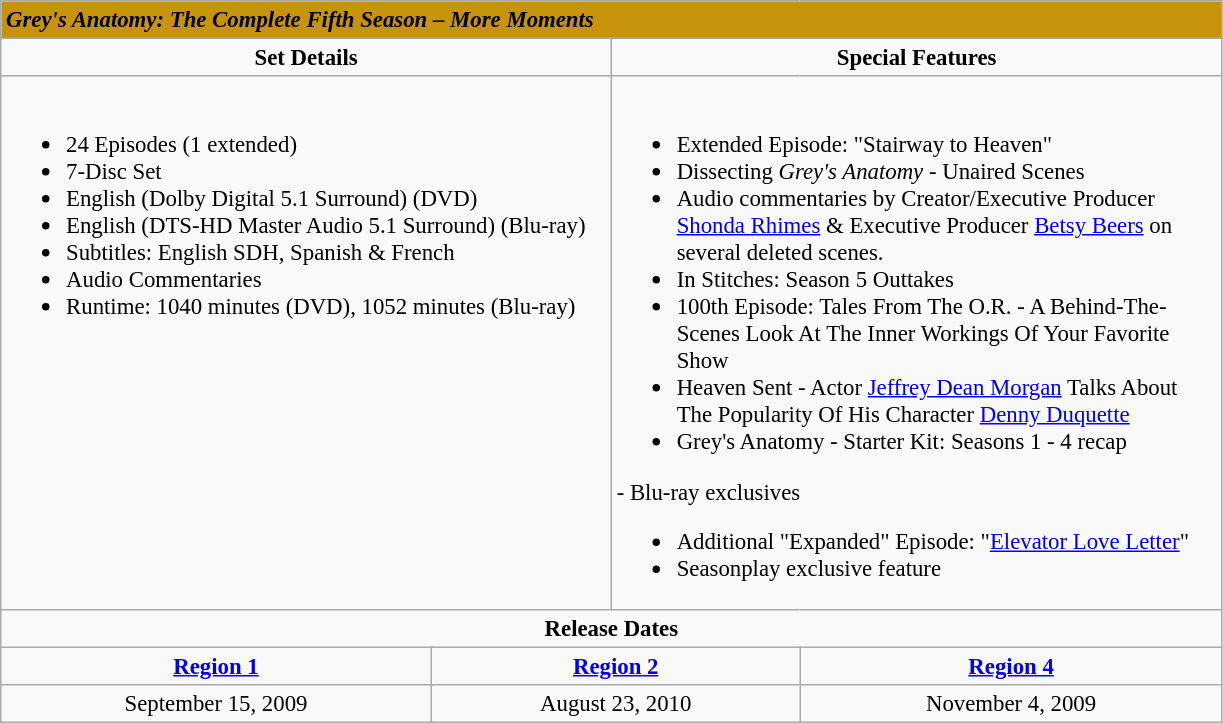<table class="wikitable" style="font-size: 95%;">
<tr style="background:#C6930A;">
<td colspan="6"><span> <strong><em>Grey's Anatomy: The Complete Fifth Season – More Moments</em></strong></span></td>
</tr>
<tr style="vertical-align:top; text-align:center;">
<td style="width:400px;" colspan="3"><strong>Set Details</strong></td>
<td style="width:400px; " colspan="3"><strong>Special Features</strong></td>
</tr>
<tr valign="top">
<td colspan="3"  style="text-align:left; width:400px;"><br><ul><li>24 Episodes (1 extended)</li><li>7-Disc Set</li><li>English (Dolby Digital 5.1 Surround) (DVD)</li><li>English (DTS-HD Master Audio 5.1 Surround) (Blu-ray)</li><li>Subtitles: English SDH, Spanish & French</li><li>Audio Commentaries</li><li>Runtime: 1040 minutes (DVD), 1052 minutes (Blu-ray)</li></ul></td>
<td colspan="3"  style="text-align:left; width:400px;"><br><ul><li>Extended Episode: "Stairway to Heaven"</li><li>Dissecting <em>Grey's Anatomy</em> - Unaired Scenes</li><li>Audio commentaries by Creator/Executive Producer <a href='#'>Shonda Rhimes</a> & Executive Producer <a href='#'>Betsy Beers</a> on several deleted scenes.</li><li>In Stitches: Season 5 Outtakes</li><li>100th Episode: Tales From The O.R. - A Behind-The-Scenes Look At The Inner Workings Of Your Favorite Show</li><li>Heaven Sent - Actor <a href='#'>Jeffrey Dean Morgan</a> Talks About The Popularity Of His Character <a href='#'>Denny Duquette</a></li><li>Grey's Anatomy - Starter Kit: Seasons 1 - 4 recap</li></ul>- Blu-ray exclusives<ul><li>Additional "Expanded" Episode: "<a href='#'>Elevator Love Letter</a>"</li><li>Seasonplay exclusive feature</li></ul></td>
</tr>
<tr>
<td colspan="6" style="text-align:center;"><strong>Release Dates</strong></td>
</tr>
<tr>
<td colspan="2" style="text-align:center;"><strong><a href='#'>Region 1</a></strong></td>
<td colspan="2" style="text-align:center;"><strong><a href='#'>Region 2</a></strong></td>
<td colspan="2" style="text-align:center;"><strong><a href='#'>Region 4</a></strong></td>
</tr>
<tr style="text-align:center;">
<td colspan="2">September 15, 2009</td>
<td colspan="2">August 23, 2010</td>
<td colspan="2">November 4, 2009</td>
</tr>
</table>
